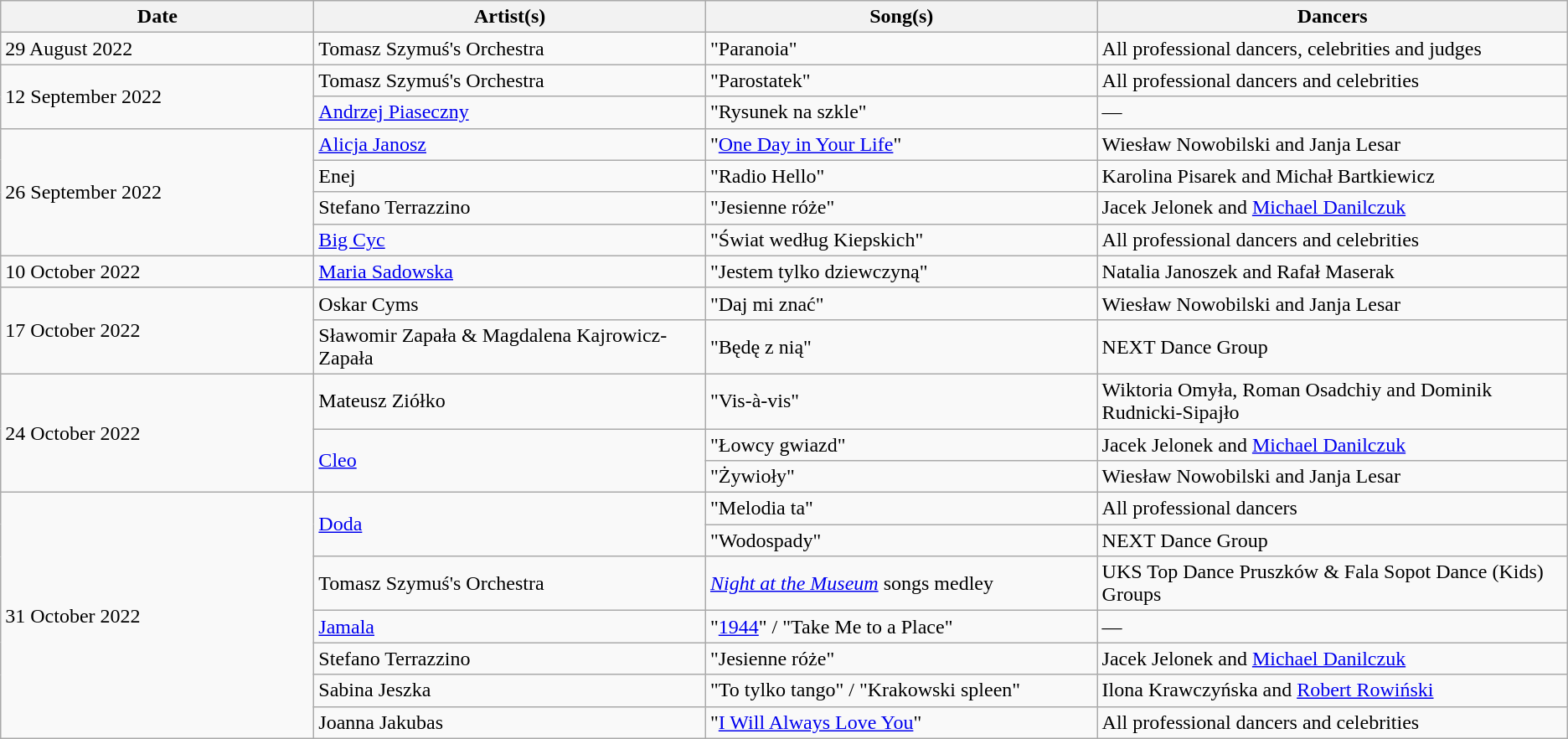<table class="wikitable">
<tr>
<th style="width: 20%">Date</th>
<th style="width: 25%">Artist(s)</th>
<th style="width: 25%">Song(s)</th>
<th>Dancers</th>
</tr>
<tr>
<td>29 August 2022</td>
<td>Tomasz Szymuś's Orchestra</td>
<td>"Paranoia"</td>
<td>All professional dancers, celebrities and judges</td>
</tr>
<tr>
<td rowspan="2">12 September 2022</td>
<td>Tomasz Szymuś's Orchestra</td>
<td>"Parostatek"</td>
<td>All professional dancers and celebrities</td>
</tr>
<tr>
<td><a href='#'>Andrzej Piaseczny</a></td>
<td>"Rysunek na szkle"</td>
<td>—</td>
</tr>
<tr>
<td rowspan="4">26 September 2022</td>
<td><a href='#'>Alicja Janosz</a></td>
<td>"<a href='#'>One Day in Your Life</a>"</td>
<td>Wiesław Nowobilski and Janja Lesar</td>
</tr>
<tr>
<td>Enej</td>
<td>"Radio Hello"</td>
<td>Karolina Pisarek and Michał Bartkiewicz</td>
</tr>
<tr>
<td>Stefano Terrazzino</td>
<td>"Jesienne róże"</td>
<td>Jacek Jelonek and <a href='#'>Michael Danilczuk</a></td>
</tr>
<tr>
<td><a href='#'>Big Cyc</a></td>
<td>"Świat według Kiepskich"</td>
<td>All professional dancers and celebrities</td>
</tr>
<tr>
<td>10 October 2022</td>
<td><a href='#'>Maria Sadowska</a></td>
<td>"Jestem tylko dziewczyną"</td>
<td>Natalia Janoszek and Rafał Maserak</td>
</tr>
<tr>
<td rowspan="2">17 October 2022</td>
<td>Oskar Cyms</td>
<td>"Daj mi znać"</td>
<td>Wiesław Nowobilski and Janja Lesar</td>
</tr>
<tr>
<td>Sławomir Zapała & Magdalena Kajrowicz-Zapała</td>
<td>"Będę z nią"</td>
<td>NEXT Dance Group</td>
</tr>
<tr>
<td rowspan="3">24 October 2022</td>
<td>Mateusz Ziółko</td>
<td>"Vis-à-vis"</td>
<td>Wiktoria Omyła, Roman Osadchiy and Dominik Rudnicki-Sipajło</td>
</tr>
<tr>
<td rowspan="2"><a href='#'>Cleo</a></td>
<td>"Łowcy gwiazd"</td>
<td>Jacek Jelonek and <a href='#'>Michael Danilczuk</a></td>
</tr>
<tr>
<td>"Żywioły"</td>
<td>Wiesław Nowobilski and Janja Lesar</td>
</tr>
<tr>
<td rowspan="7">31 October 2022</td>
<td rowspan="2"><a href='#'>Doda</a></td>
<td>"Melodia ta"</td>
<td>All professional dancers</td>
</tr>
<tr>
<td>"Wodospady"</td>
<td>NEXT Dance Group</td>
</tr>
<tr>
<td>Tomasz Szymuś's Orchestra</td>
<td><em><a href='#'>Night at the Museum</a></em> songs medley</td>
<td>UKS Top Dance Pruszków & Fala Sopot Dance (Kids) Groups</td>
</tr>
<tr>
<td><a href='#'>Jamala</a></td>
<td>"<a href='#'>1944</a>" / "Take Me to a Place"</td>
<td>—</td>
</tr>
<tr>
<td>Stefano Terrazzino</td>
<td>"Jesienne róże"</td>
<td>Jacek Jelonek and <a href='#'>Michael Danilczuk</a></td>
</tr>
<tr>
<td>Sabina Jeszka</td>
<td>"To tylko tango" / "Krakowski spleen"</td>
<td>Ilona Krawczyńska and <a href='#'>Robert Rowiński</a></td>
</tr>
<tr>
<td>Joanna Jakubas</td>
<td>"<a href='#'>I Will Always Love You</a>"</td>
<td>All professional dancers and celebrities</td>
</tr>
</table>
